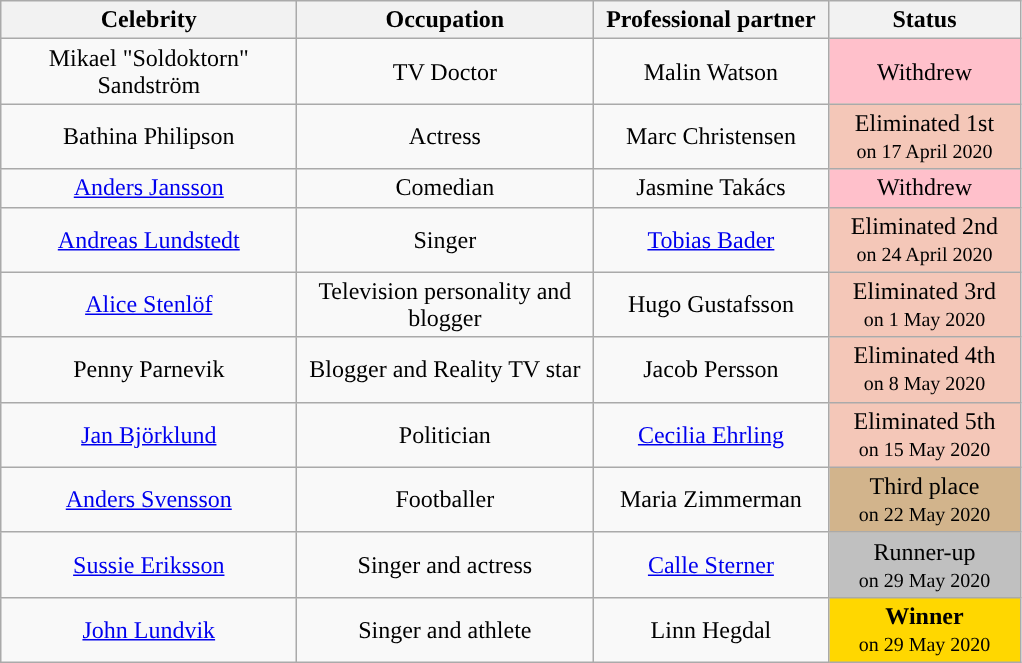<table class="wikitable" align=center border="2" cellpadding="3" cellspacing="0" style="text-align:center; font-size:100%">
<tr>
<th width="190">Celebrity</th>
<th width="190">Occupation</th>
<th width="150">Professional partner</th>
<th width="120">Status</th>
</tr>
<tr>
<td>Mikael "Soldoktorn" Sandström</td>
<td>TV Doctor</td>
<td>Malin Watson</td>
<td style=background:pink>Withdrew <br> </td>
</tr>
<tr>
<td>Bathina Philipson</td>
<td>Actress</td>
<td>Marc Christensen</td>
<td style=background:#f4c7b8>Eliminated 1st<br><small>on 17 April 2020</small></td>
</tr>
<tr>
<td><a href='#'>Anders Jansson</a></td>
<td>Comedian</td>
<td>Jasmine Takács</td>
<td style=background:pink>Withdrew <br> </td>
</tr>
<tr>
<td><a href='#'>Andreas Lundstedt</a></td>
<td>Singer</td>
<td><a href='#'>Tobias Bader</a></td>
<td style=background:#f4c7b8>Eliminated 2nd<br><small>on 24 April 2020</small></td>
</tr>
<tr>
<td><a href='#'>Alice Stenlöf</a></td>
<td>Television personality and blogger</td>
<td>Hugo Gustafsson</td>
<td style=background:#f4c7b8>Eliminated 3rd<br><small>on 1 May 2020</small></td>
</tr>
<tr>
<td>Penny Parnevik</td>
<td>Blogger and Reality TV star</td>
<td>Jacob Persson</td>
<td style=background:#f4c7b8>Eliminated 4th<br><small>on 8 May 2020</small></td>
</tr>
<tr>
<td><a href='#'>Jan Björklund</a></td>
<td>Politician</td>
<td><a href='#'>Cecilia Ehrling</a></td>
<td style=background:#f4c7b8>Eliminated 5th<br><small>on 15 May 2020</small></td>
</tr>
<tr>
<td><a href='#'>Anders Svensson</a></td>
<td>Footballer</td>
<td>Maria Zimmerman</td>
<td style=background:tan>Third place<br><small>on 22 May 2020</small></td>
</tr>
<tr>
<td><a href='#'>Sussie Eriksson</a></td>
<td>Singer and actress</td>
<td><a href='#'>Calle Sterner</a></td>
<td style="background:silver">Runner-up<br><small>on 29 May 2020</small></td>
</tr>
<tr>
<td><a href='#'>John Lundvik</a></td>
<td>Singer and athlete</td>
<td>Linn Hegdal</td>
<td style=background:gold><strong>Winner</strong><br><small>on 29 May 2020</small></td>
</tr>
</table>
